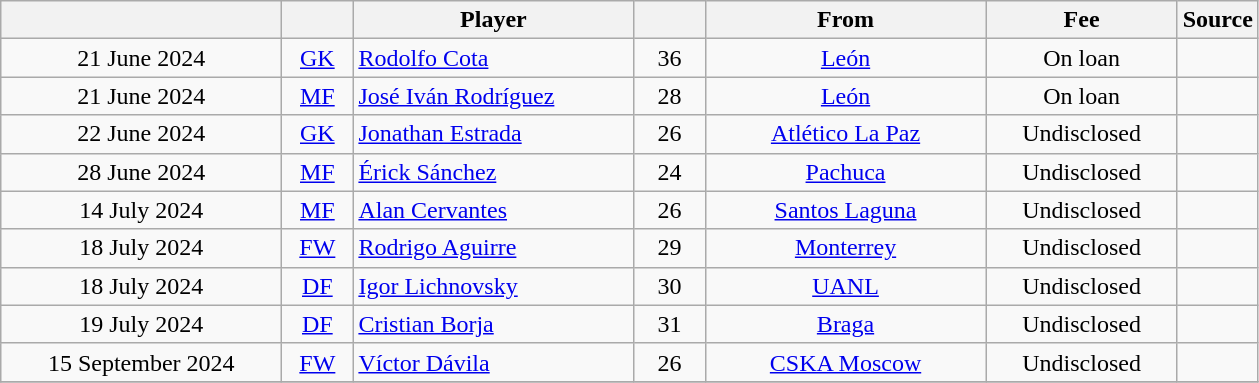<table class="wikitable sortable">
<tr>
<th style="width:180px;"><br></th>
<th style=width:40px;"></th>
<th style="width:180px;">Player</th>
<th style="width:40px;"></th>
<th style="width:180px;">From</th>
<th class="unsortable" style="width:120px;">Fee</th>
<th style="width:20px;">Source</th>
</tr>
<tr>
<td align="center">21 June 2024</td>
<td align="center"><a href='#'>GK</a></td>
<td> <a href='#'>Rodolfo Cota</a></td>
<td align="center">36</td>
<td align="center"> <a href='#'>León</a></td>
<td align="center">On loan</td>
<td align="center"></td>
</tr>
<tr>
<td align="center">21 June 2024</td>
<td align="center"><a href='#'>MF</a></td>
<td> <a href='#'>José Iván Rodríguez</a></td>
<td align="center">28</td>
<td align="center"> <a href='#'>León</a></td>
<td align="center">On loan</td>
<td align="center"></td>
</tr>
<tr>
<td align="center">22 June 2024</td>
<td align="center"><a href='#'>GK</a></td>
<td> <a href='#'>Jonathan Estrada</a></td>
<td align="center">26</td>
<td align="center"> <a href='#'>Atlético La Paz</a></td>
<td align="center">Undisclosed</td>
<td align="center"></td>
</tr>
<tr>
<td align="center">28 June 2024</td>
<td align="center"><a href='#'>MF</a></td>
<td> <a href='#'>Érick Sánchez</a></td>
<td align="center">24</td>
<td align="center"> <a href='#'>Pachuca</a></td>
<td align="center">Undisclosed</td>
<td align="center"></td>
</tr>
<tr>
<td align="center">14 July 2024</td>
<td align="center"><a href='#'>MF</a></td>
<td> <a href='#'>Alan Cervantes</a></td>
<td align="center">26</td>
<td align="center"> <a href='#'>Santos Laguna</a></td>
<td align="center">Undisclosed</td>
<td align="center"></td>
</tr>
<tr>
<td align="center">18 July 2024</td>
<td align="center"><a href='#'>FW</a></td>
<td> <a href='#'>Rodrigo Aguirre</a></td>
<td align="center">29</td>
<td align="center"> <a href='#'>Monterrey</a></td>
<td align="center">Undisclosed</td>
<td align="center"></td>
</tr>
<tr>
<td align="center">18 July 2024</td>
<td align="center"><a href='#'>DF</a></td>
<td> <a href='#'>Igor Lichnovsky</a></td>
<td align="center">30</td>
<td align="center"> <a href='#'>UANL</a></td>
<td align="center">Undisclosed</td>
<td align="center"></td>
</tr>
<tr>
<td align="center">19 July 2024</td>
<td align="center"><a href='#'>DF</a></td>
<td> <a href='#'>Cristian Borja</a></td>
<td align="center">31</td>
<td align="center"> <a href='#'>Braga</a></td>
<td align="center">Undisclosed</td>
<td align="center"></td>
</tr>
<tr>
<td align="center">15 September 2024</td>
<td align="center"><a href='#'>FW</a></td>
<td> <a href='#'>Víctor Dávila</a></td>
<td align="center">26</td>
<td align="center"> <a href='#'>CSKA Moscow</a></td>
<td align="center">Undisclosed</td>
<td align="center"></td>
</tr>
<tr>
</tr>
</table>
